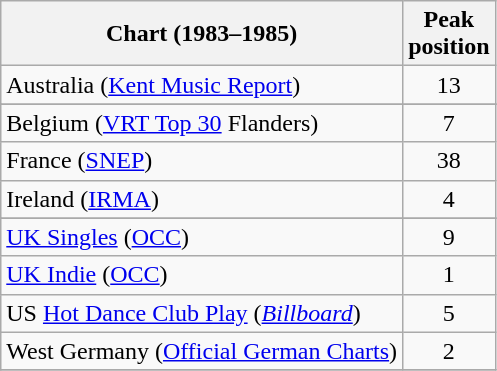<table class="wikitable sortable">
<tr>
<th>Chart (1983–1985)</th>
<th>Peak<br>position</th>
</tr>
<tr>
<td>Australia (<a href='#'>Kent Music Report</a>)</td>
<td align="center">13</td>
</tr>
<tr>
</tr>
<tr>
</tr>
<tr>
<td>Belgium (<a href='#'>VRT Top 30</a> Flanders)</td>
<td align="center">7</td>
</tr>
<tr>
<td>France (<a href='#'>SNEP</a>)</td>
<td align="center">38</td>
</tr>
<tr>
<td>Ireland (<a href='#'>IRMA</a>)</td>
<td align="center">4</td>
</tr>
<tr>
</tr>
<tr>
</tr>
<tr>
</tr>
<tr>
<td><a href='#'>UK Singles</a> (<a href='#'>OCC</a>)</td>
<td align="center">9</td>
</tr>
<tr>
<td><a href='#'>UK Indie</a> (<a href='#'>OCC</a>)</td>
<td align="center">1</td>
</tr>
<tr>
<td>US <a href='#'>Hot Dance Club Play</a> (<em><a href='#'>Billboard</a></em>)</td>
<td align="center">5</td>
</tr>
<tr>
<td>West Germany (<a href='#'>Official German Charts</a>)</td>
<td align="center">2</td>
</tr>
<tr>
</tr>
</table>
